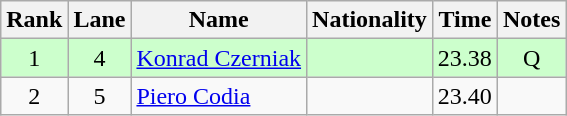<table class="wikitable sortable" style="text-align:center">
<tr>
<th>Rank</th>
<th>Lane</th>
<th>Name</th>
<th>Nationality</th>
<th>Time</th>
<th>Notes</th>
</tr>
<tr bgcolor=ccffcc>
<td>1</td>
<td>4</td>
<td align=left><a href='#'>Konrad Czerniak</a></td>
<td align=left></td>
<td>23.38</td>
<td>Q</td>
</tr>
<tr>
<td>2</td>
<td>5</td>
<td align=left><a href='#'>Piero Codia</a></td>
<td align=left></td>
<td>23.40</td>
<td></td>
</tr>
</table>
